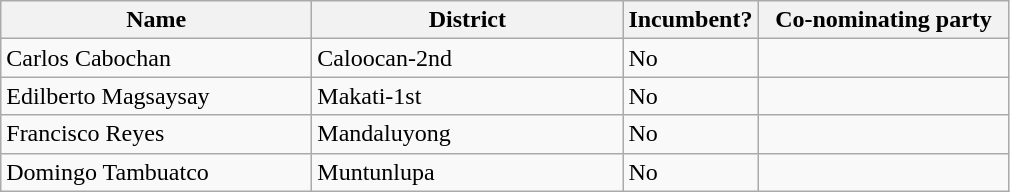<table class=wikitable>
<tr>
<th width=200px>Name</th>
<th width=200px>District</th>
<th>Incumbent?</th>
<th width=160px>Co-nominating party</th>
</tr>
<tr>
<td>Carlos Cabochan</td>
<td>Caloocan-2nd</td>
<td>No</td>
<td></td>
</tr>
<tr>
<td>Edilberto Magsaysay</td>
<td>Makati-1st</td>
<td>No</td>
<td></td>
</tr>
<tr>
<td>Francisco Reyes</td>
<td>Mandaluyong</td>
<td>No</td>
<td></td>
</tr>
<tr>
<td>Domingo Tambuatco</td>
<td>Muntunlupa</td>
<td>No</td>
<td></td>
</tr>
</table>
